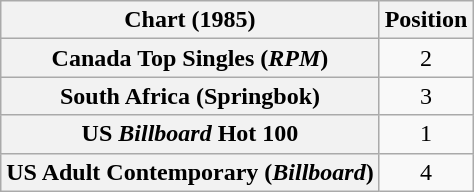<table class="wikitable sortable plainrowheaders" style="text-align:center">
<tr>
<th scope="col">Chart (1985)</th>
<th scope="col">Position</th>
</tr>
<tr>
<th scope="row">Canada Top Singles (<em>RPM</em>)</th>
<td>2</td>
</tr>
<tr>
<th scope="row">South Africa (Springbok)</th>
<td>3</td>
</tr>
<tr>
<th scope="row">US <em>Billboard</em> Hot 100</th>
<td>1</td>
</tr>
<tr>
<th scope="row">US Adult Contemporary (<em>Billboard</em>)</th>
<td>4</td>
</tr>
</table>
